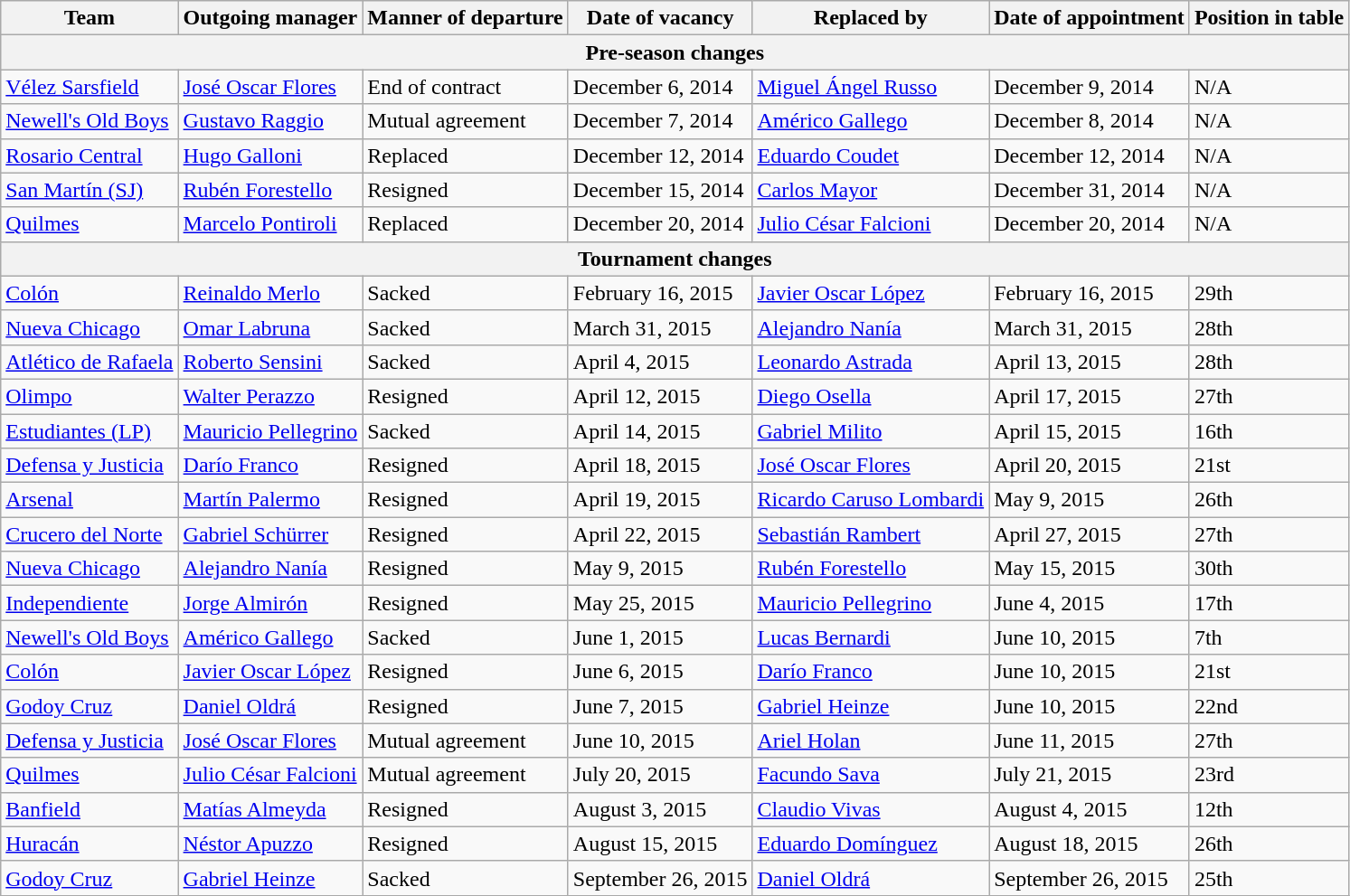<table class="wikitable" border="1">
<tr>
<th>Team</th>
<th>Outgoing manager</th>
<th>Manner of departure</th>
<th>Date of vacancy</th>
<th>Replaced by</th>
<th>Date of appointment</th>
<th>Position in table</th>
</tr>
<tr>
<th colspan=7>Pre-season changes</th>
</tr>
<tr>
<td><a href='#'>Vélez Sarsfield</a></td>
<td> <a href='#'>José Oscar Flores</a></td>
<td>End of contract</td>
<td>December 6, 2014</td>
<td> <a href='#'>Miguel Ángel Russo</a></td>
<td>December 9, 2014</td>
<td>N/A</td>
</tr>
<tr>
<td><a href='#'>Newell's Old Boys</a></td>
<td> <a href='#'>Gustavo Raggio</a></td>
<td>Mutual agreement</td>
<td>December 7, 2014</td>
<td> <a href='#'>Américo Gallego</a></td>
<td>December 8, 2014</td>
<td>N/A</td>
</tr>
<tr>
<td><a href='#'>Rosario Central</a></td>
<td> <a href='#'>Hugo Galloni</a></td>
<td>Replaced</td>
<td>December 12, 2014</td>
<td> <a href='#'>Eduardo Coudet</a></td>
<td>December 12, 2014</td>
<td>N/A</td>
</tr>
<tr>
<td><a href='#'>San Martín (SJ)</a></td>
<td> <a href='#'>Rubén Forestello</a></td>
<td>Resigned</td>
<td>December 15, 2014</td>
<td> <a href='#'>Carlos Mayor</a></td>
<td>December 31, 2014</td>
<td>N/A</td>
</tr>
<tr>
<td><a href='#'>Quilmes</a></td>
<td> <a href='#'>Marcelo Pontiroli</a></td>
<td>Replaced</td>
<td>December 20, 2014</td>
<td> <a href='#'>Julio César Falcioni</a></td>
<td>December 20, 2014</td>
<td>N/A</td>
</tr>
<tr>
<th colspan=7>Tournament changes</th>
</tr>
<tr>
<td><a href='#'>Colón</a></td>
<td> <a href='#'>Reinaldo Merlo</a></td>
<td>Sacked</td>
<td>February 16, 2015</td>
<td> <a href='#'>Javier Oscar López</a> </td>
<td>February 16, 2015</td>
<td>29th</td>
</tr>
<tr>
<td><a href='#'>Nueva Chicago</a></td>
<td> <a href='#'>Omar Labruna</a></td>
<td>Sacked</td>
<td>March 31, 2015</td>
<td> <a href='#'>Alejandro Nanía</a> </td>
<td>March 31, 2015</td>
<td>28th</td>
</tr>
<tr>
<td><a href='#'>Atlético de Rafaela</a></td>
<td> <a href='#'>Roberto Sensini</a></td>
<td>Sacked</td>
<td>April 4, 2015</td>
<td> <a href='#'>Leonardo Astrada</a> </td>
<td>April 13, 2015</td>
<td>28th</td>
</tr>
<tr>
<td><a href='#'>Olimpo</a></td>
<td> <a href='#'>Walter Perazzo</a></td>
<td>Resigned</td>
<td>April 12, 2015</td>
<td> <a href='#'>Diego Osella</a> </td>
<td>April 17, 2015</td>
<td>27th</td>
</tr>
<tr>
<td><a href='#'>Estudiantes (LP)</a></td>
<td> <a href='#'>Mauricio Pellegrino</a></td>
<td>Sacked</td>
<td>April 14, 2015</td>
<td> <a href='#'>Gabriel Milito</a> </td>
<td>April 15, 2015</td>
<td>16th</td>
</tr>
<tr>
<td><a href='#'>Defensa y Justicia</a></td>
<td> <a href='#'>Darío Franco</a></td>
<td>Resigned</td>
<td>April 18, 2015</td>
<td> <a href='#'>José Oscar Flores</a></td>
<td>April 20, 2015</td>
<td>21st</td>
</tr>
<tr>
<td><a href='#'>Arsenal</a></td>
<td> <a href='#'>Martín Palermo</a></td>
<td>Resigned</td>
<td>April 19, 2015</td>
<td> <a href='#'>Ricardo Caruso Lombardi</a> </td>
<td>May 9, 2015</td>
<td>26th</td>
</tr>
<tr>
<td><a href='#'>Crucero del Norte</a></td>
<td> <a href='#'>Gabriel Schürrer</a></td>
<td>Resigned</td>
<td>April 22, 2015</td>
<td> <a href='#'>Sebastián Rambert</a> </td>
<td>April 27, 2015</td>
<td>27th</td>
</tr>
<tr>
<td><a href='#'>Nueva Chicago</a></td>
<td> <a href='#'>Alejandro Nanía</a></td>
<td>Resigned</td>
<td>May 9, 2015</td>
<td> <a href='#'>Rubén Forestello</a></td>
<td>May 15, 2015</td>
<td>30th</td>
</tr>
<tr>
<td><a href='#'>Independiente</a></td>
<td> <a href='#'>Jorge Almirón</a></td>
<td>Resigned</td>
<td>May 25, 2015</td>
<td> <a href='#'>Mauricio Pellegrino</a> </td>
<td>June 4, 2015</td>
<td>17th</td>
</tr>
<tr>
<td><a href='#'>Newell's Old Boys</a></td>
<td> <a href='#'>Américo Gallego</a></td>
<td>Sacked</td>
<td>June 1, 2015</td>
<td> <a href='#'>Lucas Bernardi</a> </td>
<td>June 10, 2015</td>
<td>7th</td>
</tr>
<tr>
<td><a href='#'>Colón</a></td>
<td> <a href='#'>Javier Oscar López</a></td>
<td>Resigned</td>
<td>June 6, 2015</td>
<td> <a href='#'>Darío Franco</a></td>
<td>June 10, 2015</td>
<td>21st</td>
</tr>
<tr>
<td><a href='#'>Godoy Cruz</a></td>
<td> <a href='#'>Daniel Oldrá</a></td>
<td>Resigned</td>
<td>June 7, 2015</td>
<td> <a href='#'>Gabriel Heinze</a></td>
<td>June 10, 2015</td>
<td>22nd</td>
</tr>
<tr>
<td><a href='#'>Defensa y Justicia</a></td>
<td> <a href='#'>José Oscar Flores</a></td>
<td>Mutual agreement</td>
<td>June 10, 2015</td>
<td> <a href='#'>Ariel Holan</a></td>
<td>June 11, 2015</td>
<td>27th</td>
</tr>
<tr>
<td><a href='#'>Quilmes</a></td>
<td> <a href='#'>Julio César Falcioni</a></td>
<td>Mutual agreement</td>
<td>July 20, 2015</td>
<td> <a href='#'>Facundo Sava</a></td>
<td>July 21, 2015</td>
<td>23rd</td>
</tr>
<tr>
<td><a href='#'>Banfield</a></td>
<td> <a href='#'>Matías Almeyda</a></td>
<td>Resigned</td>
<td>August 3, 2015</td>
<td> <a href='#'>Claudio Vivas</a> </td>
<td>August 4, 2015</td>
<td>12th</td>
</tr>
<tr>
<td><a href='#'>Huracán</a></td>
<td> <a href='#'>Néstor Apuzzo</a></td>
<td>Resigned</td>
<td>August 15, 2015</td>
<td> <a href='#'>Eduardo Domínguez</a></td>
<td>August 18, 2015</td>
<td>26th</td>
</tr>
<tr>
<td><a href='#'>Godoy Cruz</a></td>
<td> <a href='#'>Gabriel Heinze</a></td>
<td>Sacked</td>
<td>September 26, 2015</td>
<td> <a href='#'>Daniel Oldrá</a> </td>
<td>September 26, 2015</td>
<td>25th</td>
</tr>
<tr>
</tr>
</table>
